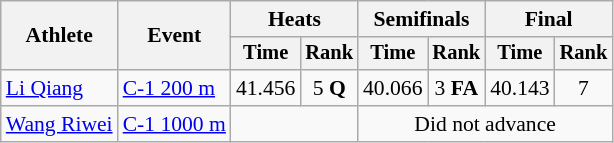<table class=wikitable style="font-size:90%">
<tr>
<th rowspan="2">Athlete</th>
<th rowspan="2">Event</th>
<th colspan=2>Heats</th>
<th colspan=2>Semifinals</th>
<th colspan=2>Final</th>
</tr>
<tr style="font-size:95%">
<th>Time</th>
<th>Rank</th>
<th>Time</th>
<th>Rank</th>
<th>Time</th>
<th>Rank</th>
</tr>
<tr align=center>
<td align=left><a href='#'>Li Qiang</a></td>
<td align=left><a href='#'>C-1 200 m</a></td>
<td>41.456</td>
<td>5 <strong>Q</strong></td>
<td>40.066</td>
<td>3 <strong>FA</strong></td>
<td>40.143</td>
<td>7</td>
</tr>
<tr align=center>
<td align=left><a href='#'>Wang Riwei</a></td>
<td align=left><a href='#'>C-1 1000 m</a></td>
<td colspan=2></td>
<td colspan=4>Did not advance</td>
</tr>
</table>
